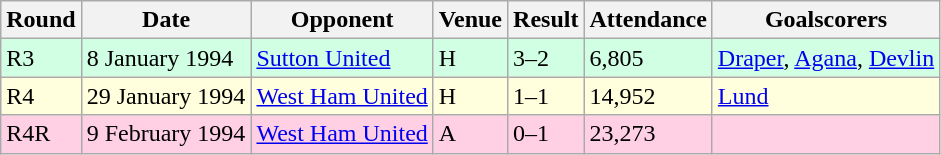<table class="wikitable">
<tr>
<th>Round</th>
<th>Date</th>
<th>Opponent</th>
<th>Venue</th>
<th>Result</th>
<th>Attendance</th>
<th>Goalscorers</th>
</tr>
<tr style="background:#d0ffe3;">
<td>R3</td>
<td>8 January 1994</td>
<td><a href='#'>Sutton United</a></td>
<td>H</td>
<td>3–2</td>
<td>6,805</td>
<td><a href='#'>Draper</a>, <a href='#'>Agana</a>, <a href='#'>Devlin</a></td>
</tr>
<tr style="background:#ffffdd;">
<td>R4</td>
<td>29 January 1994</td>
<td><a href='#'>West Ham United</a></td>
<td>H</td>
<td>1–1</td>
<td>14,952</td>
<td><a href='#'>Lund</a></td>
</tr>
<tr style="background:#ffd0e3;">
<td>R4R</td>
<td>9 February 1994</td>
<td><a href='#'>West Ham United</a></td>
<td>A</td>
<td>0–1</td>
<td>23,273</td>
<td></td>
</tr>
</table>
